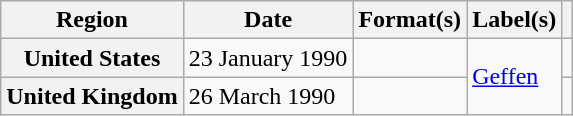<table class="wikitable plainrowheaders">
<tr>
<th scope="col">Region</th>
<th scope="col">Date</th>
<th scope="col">Format(s)</th>
<th scope="col">Label(s)</th>
<th scope="col"></th>
</tr>
<tr>
<th scope="row">United States</th>
<td>23 January 1990</td>
<td></td>
<td rowspan="2"><a href='#'>Geffen</a></td>
<td></td>
</tr>
<tr>
<th scope="row">United Kingdom</th>
<td>26 March 1990</td>
<td></td>
<td></td>
</tr>
</table>
